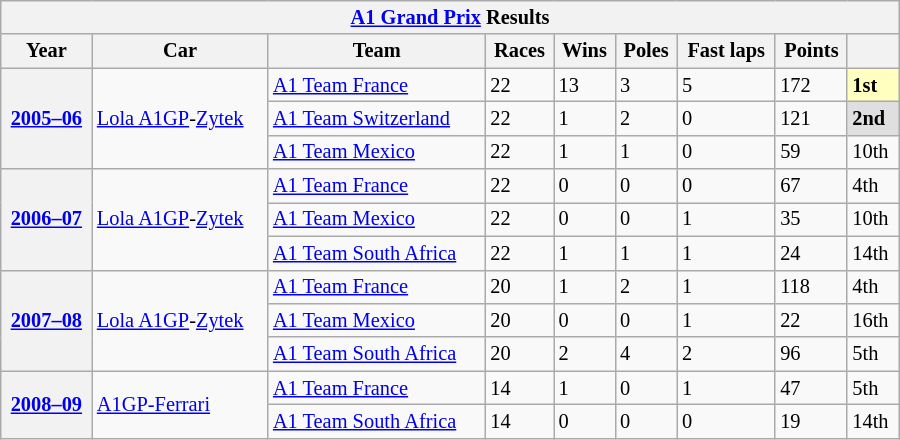<table class="wikitable" style="font-size:85%; width:600px">
<tr>
<th colspan=9><a href='#'>A1 Grand Prix</a> Results</th>
</tr>
<tr>
<th>Year</th>
<th>Car</th>
<th>Team</th>
<th>Races</th>
<th>Wins</th>
<th>Poles</th>
<th>Fast laps</th>
<th>Points</th>
<th></th>
</tr>
<tr>
<th rowspan=3><a href='#'>2005–06</a></th>
<td rowspan=3><a href='#'>Lola A1GP</a>-<a href='#'>Zytek</a></td>
<td> <a href='#'>A1 Team France</a></td>
<td>22</td>
<td>13</td>
<td>3</td>
<td>5</td>
<td>172</td>
<td style="background:#FFFFBF;"><strong>1st</strong></td>
</tr>
<tr>
<td> <a href='#'>A1 Team Switzerland</a></td>
<td>22</td>
<td>1</td>
<td>2</td>
<td>0</td>
<td>121</td>
<td style="background:#DFDFDF;"><strong>2nd</strong></td>
</tr>
<tr>
<td> <a href='#'>A1 Team Mexico</a></td>
<td>22</td>
<td>1</td>
<td>1</td>
<td>0</td>
<td>59</td>
<td>10th</td>
</tr>
<tr>
<th rowspan=3><a href='#'>2006–07</a></th>
<td rowspan=3><a href='#'>Lola A1GP</a>-<a href='#'>Zytek</a></td>
<td> <a href='#'>A1 Team France</a></td>
<td>22</td>
<td>0</td>
<td>0</td>
<td>0</td>
<td>67</td>
<td>4th</td>
</tr>
<tr>
<td> <a href='#'>A1 Team Mexico</a></td>
<td>22</td>
<td>0</td>
<td>0</td>
<td>1</td>
<td>35</td>
<td>10th</td>
</tr>
<tr>
<td> <a href='#'>A1 Team South Africa</a></td>
<td>22</td>
<td>1</td>
<td>1</td>
<td>1</td>
<td>24</td>
<td>14th</td>
</tr>
<tr>
<th rowspan=3><a href='#'>2007–08</a></th>
<td rowspan=3><a href='#'>Lola A1GP</a>-<a href='#'>Zytek</a></td>
<td> <a href='#'>A1 Team France</a></td>
<td>20</td>
<td>1</td>
<td>2</td>
<td>1</td>
<td>118</td>
<td>4th</td>
</tr>
<tr>
<td> <a href='#'>A1 Team Mexico</a></td>
<td>20</td>
<td>0</td>
<td>0</td>
<td>1</td>
<td>22</td>
<td>16th</td>
</tr>
<tr>
<td> <a href='#'>A1 Team South Africa</a></td>
<td>20</td>
<td>2</td>
<td>4</td>
<td>2</td>
<td>96</td>
<td>5th</td>
</tr>
<tr>
<th rowspan=2><strong><a href='#'>2008–09</a></strong></th>
<td rowspan=2><a href='#'>A1GP-Ferrari</a></td>
<td> <a href='#'>A1 Team France</a></td>
<td>14</td>
<td>1</td>
<td>0</td>
<td>1</td>
<td>47</td>
<td>5th</td>
</tr>
<tr>
<td> <a href='#'>A1 Team South Africa</a></td>
<td>14</td>
<td>0</td>
<td>0</td>
<td>0</td>
<td>19</td>
<td>14th</td>
</tr>
</table>
